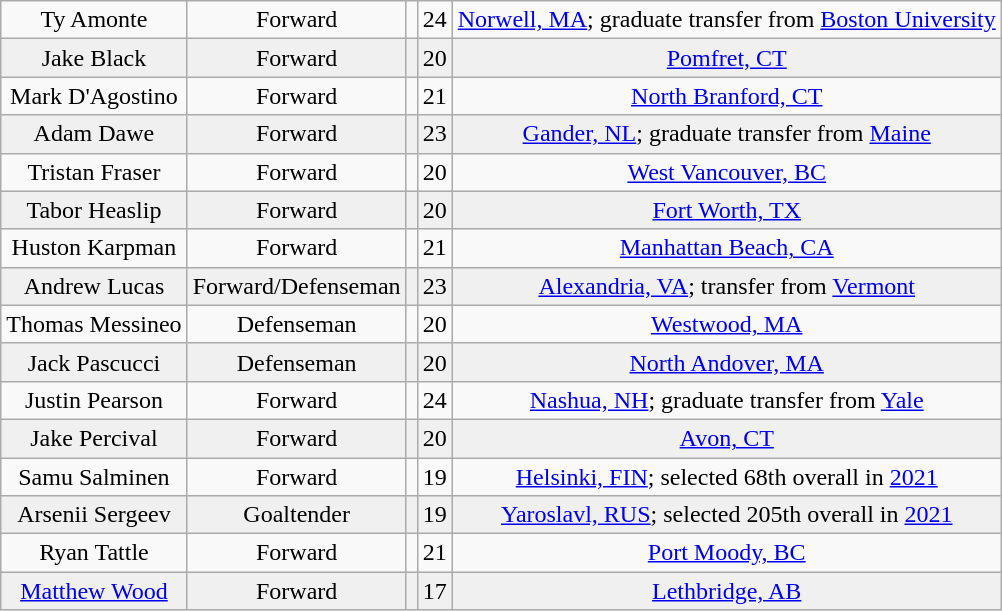<table class="wikitable">
<tr align="center" bgcolor="">
<td>Ty Amonte</td>
<td>Forward</td>
<td></td>
<td>24</td>
<td><a href='#'>Norwell, MA</a>; graduate transfer from <a href='#'>Boston University</a></td>
</tr>
<tr align="center" bgcolor="f0f0f0">
<td>Jake Black</td>
<td>Forward</td>
<td></td>
<td>20</td>
<td><a href='#'>Pomfret, CT</a></td>
</tr>
<tr align="center" bgcolor="">
<td>Mark D'Agostino</td>
<td>Forward</td>
<td></td>
<td>21</td>
<td><a href='#'>North Branford, CT</a></td>
</tr>
<tr align="center" bgcolor="f0f0f0">
<td>Adam Dawe</td>
<td>Forward</td>
<td></td>
<td>23</td>
<td><a href='#'>Gander, NL</a>; graduate transfer from <a href='#'>Maine</a></td>
</tr>
<tr align="center" bgcolor="">
<td>Tristan Fraser</td>
<td>Forward</td>
<td></td>
<td>20</td>
<td><a href='#'>West Vancouver, BC</a></td>
</tr>
<tr align="center" bgcolor="f0f0f0">
<td>Tabor Heaslip</td>
<td>Forward</td>
<td></td>
<td>20</td>
<td><a href='#'>Fort Worth, TX</a></td>
</tr>
<tr align="center" bgcolor="">
<td>Huston Karpman</td>
<td>Forward</td>
<td></td>
<td>21</td>
<td><a href='#'>Manhattan Beach, CA</a></td>
</tr>
<tr align="center" bgcolor="f0f0f0">
<td>Andrew Lucas</td>
<td>Forward/Defenseman</td>
<td></td>
<td>23</td>
<td><a href='#'>Alexandria, VA</a>; transfer from <a href='#'>Vermont</a></td>
</tr>
<tr align="center" bgcolor="">
<td>Thomas Messineo</td>
<td>Defenseman</td>
<td></td>
<td>20</td>
<td><a href='#'>Westwood, MA</a></td>
</tr>
<tr align="center" bgcolor="f0f0f0">
<td>Jack Pascucci</td>
<td>Defenseman</td>
<td></td>
<td>20</td>
<td><a href='#'>North Andover, MA</a></td>
</tr>
<tr align="center" bgcolor="">
<td>Justin Pearson</td>
<td>Forward</td>
<td></td>
<td>24</td>
<td><a href='#'>Nashua, NH</a>; graduate transfer from <a href='#'>Yale</a></td>
</tr>
<tr align="center" bgcolor="f0f0f0">
<td>Jake Percival</td>
<td>Forward</td>
<td></td>
<td>20</td>
<td><a href='#'>Avon, CT</a></td>
</tr>
<tr align="center" bgcolor="">
<td>Samu Salminen</td>
<td>Forward</td>
<td></td>
<td>19</td>
<td><a href='#'>Helsinki, FIN</a>; selected 68th overall in <a href='#'>2021</a></td>
</tr>
<tr align="center" bgcolor="f0f0f0">
<td>Arsenii Sergeev</td>
<td>Goaltender</td>
<td></td>
<td>19</td>
<td><a href='#'>Yaroslavl, RUS</a>; selected 205th overall in <a href='#'>2021</a></td>
</tr>
<tr align="center" bgcolor="">
<td>Ryan Tattle</td>
<td>Forward</td>
<td></td>
<td>21</td>
<td><a href='#'>Port Moody, BC</a></td>
</tr>
<tr align="center" bgcolor="f0f0f0">
<td><a href='#'>Matthew Wood</a></td>
<td>Forward</td>
<td></td>
<td>17</td>
<td><a href='#'>Lethbridge, AB</a></td>
</tr>
</table>
